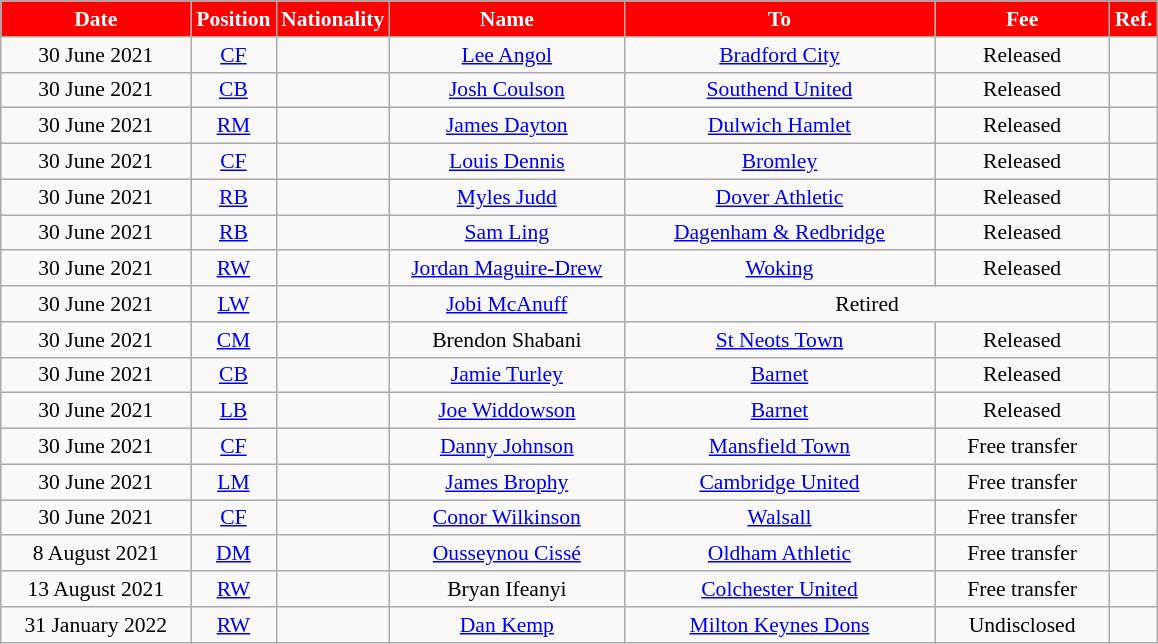<table class="wikitable"  style="text-align:center; font-size:90%; ">
<tr>
<th style="background:red;color:white; width:120px;">Date</th>
<th style="background:red;color:white; width:50px;">Position</th>
<th style="background:red;color:white; width:50px;">Nationality</th>
<th style="background:red;color:white; width:150px;">Name</th>
<th style="background:red;color:white; width:200px;">To</th>
<th style="background:red;color:white; width:110px;">Fee</th>
<th style="background:red;color:white; width:25px;">Ref.</th>
</tr>
<tr>
<td>30 June 2021</td>
<td><a href='#'>CF</a></td>
<td></td>
<td><a href='#'>Lee Angol</a></td>
<td> <a href='#'>Bradford City</a></td>
<td>Released</td>
<td></td>
</tr>
<tr>
<td>30 June 2021</td>
<td><a href='#'>CB</a></td>
<td></td>
<td><a href='#'>Josh Coulson</a></td>
<td> <a href='#'>Southend United</a></td>
<td>Released</td>
<td></td>
</tr>
<tr>
<td>30 June 2021</td>
<td><a href='#'>RM</a></td>
<td></td>
<td><a href='#'>James Dayton</a></td>
<td> <a href='#'>Dulwich Hamlet</a></td>
<td>Released</td>
<td></td>
</tr>
<tr>
<td>30 June 2021</td>
<td><a href='#'>CF</a></td>
<td></td>
<td><a href='#'>Louis Dennis</a></td>
<td> <a href='#'>Bromley</a></td>
<td>Released</td>
<td></td>
</tr>
<tr>
<td>30 June 2021</td>
<td><a href='#'>RB</a></td>
<td></td>
<td><a href='#'>Myles Judd</a></td>
<td> <a href='#'>Dover Athletic</a></td>
<td>Released</td>
<td></td>
</tr>
<tr>
<td>30 June 2021</td>
<td><a href='#'>RB</a></td>
<td></td>
<td><a href='#'>Sam Ling</a></td>
<td> <a href='#'>Dagenham & Redbridge</a></td>
<td>Released</td>
<td></td>
</tr>
<tr>
<td>30 June 2021</td>
<td><a href='#'>RW</a></td>
<td></td>
<td><a href='#'>Jordan Maguire-Drew</a></td>
<td> <a href='#'>Woking</a></td>
<td>Released</td>
<td></td>
</tr>
<tr>
<td>30 June 2021</td>
<td><a href='#'>LW</a></td>
<td></td>
<td><a href='#'>Jobi McAnuff</a></td>
<td colspan="2">Retired</td>
<td></td>
</tr>
<tr>
<td>30 June 2021</td>
<td><a href='#'>CM</a></td>
<td></td>
<td>Brendon Shabani</td>
<td> <a href='#'>St Neots Town</a></td>
<td>Released</td>
<td></td>
</tr>
<tr>
<td>30 June 2021</td>
<td><a href='#'>CB</a></td>
<td></td>
<td><a href='#'>Jamie Turley</a></td>
<td> <a href='#'>Barnet</a></td>
<td>Released</td>
<td></td>
</tr>
<tr>
<td>30 June 2021</td>
<td><a href='#'>LB</a></td>
<td></td>
<td><a href='#'>Joe Widdowson</a></td>
<td> <a href='#'>Barnet</a></td>
<td>Released</td>
<td></td>
</tr>
<tr>
<td>30 June 2021</td>
<td><a href='#'>CF</a></td>
<td></td>
<td><a href='#'>Danny Johnson</a></td>
<td> <a href='#'>Mansfield Town</a></td>
<td>Free transfer</td>
<td></td>
</tr>
<tr>
<td>30 June 2021</td>
<td><a href='#'>LM</a></td>
<td></td>
<td><a href='#'>James Brophy</a></td>
<td> <a href='#'>Cambridge United</a></td>
<td>Free transfer</td>
<td></td>
</tr>
<tr>
<td>30 June 2021</td>
<td><a href='#'>CF</a></td>
<td></td>
<td><a href='#'>Conor Wilkinson</a></td>
<td> <a href='#'>Walsall</a></td>
<td>Free transfer</td>
<td></td>
</tr>
<tr>
<td>8 August 2021</td>
<td><a href='#'>DM</a></td>
<td></td>
<td><a href='#'>Ousseynou Cissé</a></td>
<td> <a href='#'>Oldham Athletic</a></td>
<td>Free transfer</td>
<td></td>
</tr>
<tr>
<td>13 August 2021</td>
<td><a href='#'>RW</a></td>
<td></td>
<td>Bryan Ifeanyi</td>
<td> <a href='#'>Colchester United</a></td>
<td>Free transfer</td>
<td></td>
</tr>
<tr>
<td>31 January 2022</td>
<td><a href='#'>RW</a></td>
<td></td>
<td><a href='#'>Dan Kemp</a></td>
<td> <a href='#'>Milton Keynes Dons</a></td>
<td>Undisclosed</td>
<td></td>
</tr>
</table>
